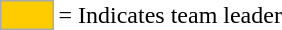<table>
<tr>
<td style="background:#fc0; border:1px solid #aaa; width:2em;"></td>
<td>= Indicates team leader</td>
</tr>
</table>
